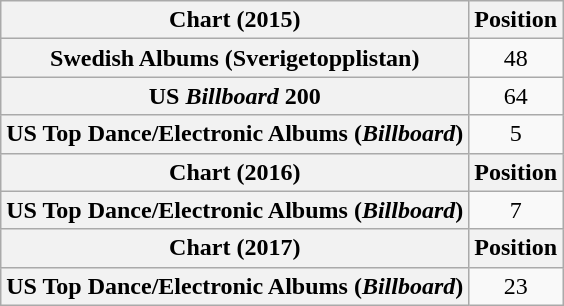<table class="wikitable plainrowheaders" style="text-align:center">
<tr>
<th scope="col">Chart (2015)</th>
<th scope="col">Position</th>
</tr>
<tr>
<th scope="row">Swedish Albums (Sverigetopplistan)</th>
<td>48</td>
</tr>
<tr>
<th scope="row">US <em>Billboard</em> 200</th>
<td>64</td>
</tr>
<tr>
<th scope="row">US Top Dance/Electronic Albums (<em>Billboard</em>)</th>
<td>5</td>
</tr>
<tr>
<th scope="col">Chart (2016)</th>
<th scope="col">Position</th>
</tr>
<tr>
<th scope="row">US Top Dance/Electronic Albums (<em>Billboard</em>)</th>
<td>7</td>
</tr>
<tr>
<th scope="col">Chart (2017)</th>
<th scope="col">Position</th>
</tr>
<tr>
<th scope="row">US Top Dance/Electronic Albums (<em>Billboard</em>)</th>
<td>23</td>
</tr>
</table>
